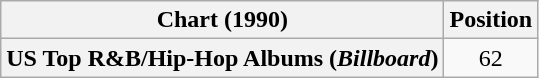<table class="wikitable plainrowheaders" style="text-align:center">
<tr>
<th scope="col">Chart (1990)</th>
<th scope="col">Position</th>
</tr>
<tr>
<th scope="row">US Top R&B/Hip-Hop Albums (<em>Billboard</em>)</th>
<td>62</td>
</tr>
</table>
